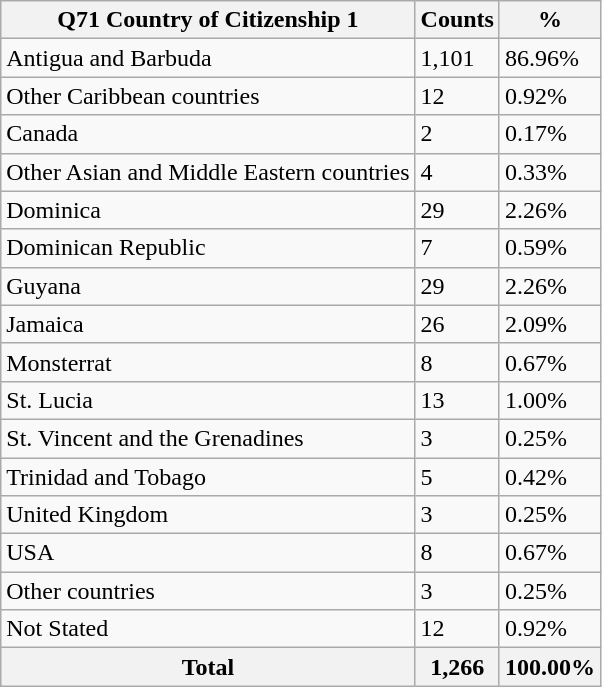<table class="wikitable sortable">
<tr>
<th>Q71 Country of Citizenship 1</th>
<th>Counts</th>
<th>%</th>
</tr>
<tr>
<td>Antigua and Barbuda</td>
<td>1,101</td>
<td>86.96%</td>
</tr>
<tr>
<td>Other Caribbean countries</td>
<td>12</td>
<td>0.92%</td>
</tr>
<tr>
<td>Canada</td>
<td>2</td>
<td>0.17%</td>
</tr>
<tr>
<td>Other Asian and Middle Eastern countries</td>
<td>4</td>
<td>0.33%</td>
</tr>
<tr>
<td>Dominica</td>
<td>29</td>
<td>2.26%</td>
</tr>
<tr>
<td>Dominican Republic</td>
<td>7</td>
<td>0.59%</td>
</tr>
<tr>
<td>Guyana</td>
<td>29</td>
<td>2.26%</td>
</tr>
<tr>
<td>Jamaica</td>
<td>26</td>
<td>2.09%</td>
</tr>
<tr>
<td>Monsterrat</td>
<td>8</td>
<td>0.67%</td>
</tr>
<tr>
<td>St. Lucia</td>
<td>13</td>
<td>1.00%</td>
</tr>
<tr>
<td>St. Vincent and the Grenadines</td>
<td>3</td>
<td>0.25%</td>
</tr>
<tr>
<td>Trinidad and Tobago</td>
<td>5</td>
<td>0.42%</td>
</tr>
<tr>
<td>United Kingdom</td>
<td>3</td>
<td>0.25%</td>
</tr>
<tr>
<td>USA</td>
<td>8</td>
<td>0.67%</td>
</tr>
<tr>
<td>Other countries</td>
<td>3</td>
<td>0.25%</td>
</tr>
<tr>
<td>Not Stated</td>
<td>12</td>
<td>0.92%</td>
</tr>
<tr>
<th>Total</th>
<th>1,266</th>
<th>100.00%</th>
</tr>
</table>
